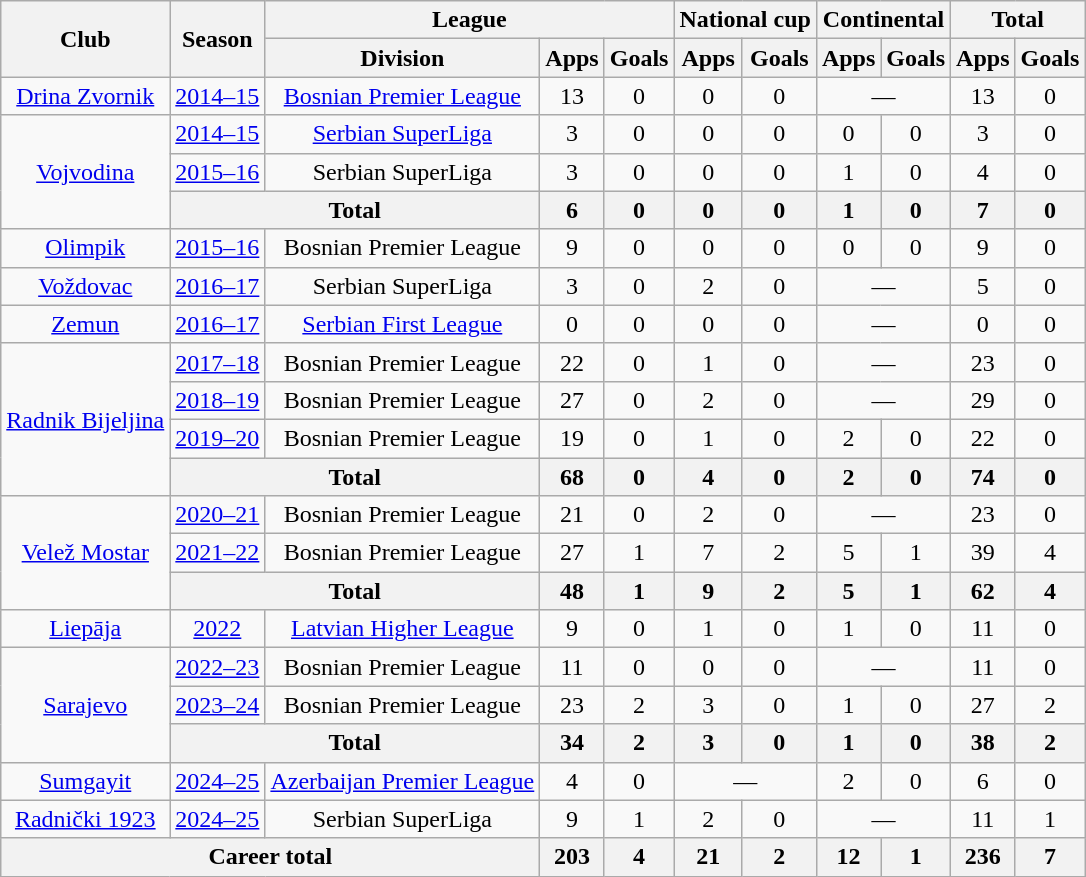<table class="wikitable" style="text-align:center">
<tr>
<th rowspan=2>Club</th>
<th rowspan=2>Season</th>
<th colspan=3>League</th>
<th colspan=2>National cup</th>
<th colspan=2>Continental</th>
<th colspan=2>Total</th>
</tr>
<tr>
<th>Division</th>
<th>Apps</th>
<th>Goals</th>
<th>Apps</th>
<th>Goals</th>
<th>Apps</th>
<th>Goals</th>
<th>Apps</th>
<th>Goals</th>
</tr>
<tr>
<td><a href='#'>Drina Zvornik</a></td>
<td><a href='#'>2014–15</a></td>
<td><a href='#'>Bosnian Premier League</a></td>
<td>13</td>
<td>0</td>
<td>0</td>
<td>0</td>
<td colspan=2>—</td>
<td>13</td>
<td>0</td>
</tr>
<tr>
<td rowspan=3><a href='#'>Vojvodina</a></td>
<td><a href='#'>2014–15</a></td>
<td><a href='#'>Serbian SuperLiga</a></td>
<td>3</td>
<td>0</td>
<td>0</td>
<td>0</td>
<td>0</td>
<td>0</td>
<td>3</td>
<td>0</td>
</tr>
<tr>
<td><a href='#'>2015–16</a></td>
<td>Serbian SuperLiga</td>
<td>3</td>
<td>0</td>
<td>0</td>
<td>0</td>
<td>1</td>
<td>0</td>
<td>4</td>
<td>0</td>
</tr>
<tr>
<th colspan=2>Total</th>
<th>6</th>
<th>0</th>
<th>0</th>
<th>0</th>
<th>1</th>
<th>0</th>
<th>7</th>
<th>0</th>
</tr>
<tr>
<td><a href='#'>Olimpik</a></td>
<td><a href='#'>2015–16</a></td>
<td>Bosnian Premier League</td>
<td>9</td>
<td>0</td>
<td>0</td>
<td>0</td>
<td>0</td>
<td>0</td>
<td>9</td>
<td>0</td>
</tr>
<tr>
<td><a href='#'>Voždovac</a></td>
<td><a href='#'>2016–17</a></td>
<td>Serbian SuperLiga</td>
<td>3</td>
<td>0</td>
<td>2</td>
<td>0</td>
<td colspan=2>—</td>
<td>5</td>
<td>0</td>
</tr>
<tr>
<td><a href='#'>Zemun</a></td>
<td><a href='#'>2016–17</a></td>
<td><a href='#'>Serbian First League</a></td>
<td>0</td>
<td>0</td>
<td>0</td>
<td>0</td>
<td colspan=2>—</td>
<td>0</td>
<td>0</td>
</tr>
<tr>
<td rowspan=4><a href='#'>Radnik Bijeljina</a></td>
<td><a href='#'>2017–18</a></td>
<td>Bosnian Premier League</td>
<td>22</td>
<td>0</td>
<td>1</td>
<td>0</td>
<td colspan=2>—</td>
<td>23</td>
<td>0</td>
</tr>
<tr>
<td><a href='#'>2018–19</a></td>
<td>Bosnian Premier League</td>
<td>27</td>
<td>0</td>
<td>2</td>
<td>0</td>
<td colspan=2>—</td>
<td>29</td>
<td>0</td>
</tr>
<tr>
<td><a href='#'>2019–20</a></td>
<td>Bosnian Premier League</td>
<td>19</td>
<td>0</td>
<td>1</td>
<td>0</td>
<td>2</td>
<td>0</td>
<td>22</td>
<td>0</td>
</tr>
<tr>
<th colspan=2>Total</th>
<th>68</th>
<th>0</th>
<th>4</th>
<th>0</th>
<th>2</th>
<th>0</th>
<th>74</th>
<th>0</th>
</tr>
<tr>
<td rowspan=3><a href='#'>Velež Mostar</a></td>
<td><a href='#'>2020–21</a></td>
<td>Bosnian Premier League</td>
<td>21</td>
<td>0</td>
<td>2</td>
<td>0</td>
<td colspan=2>—</td>
<td>23</td>
<td>0</td>
</tr>
<tr>
<td><a href='#'>2021–22</a></td>
<td>Bosnian Premier League</td>
<td>27</td>
<td>1</td>
<td>7</td>
<td>2</td>
<td>5</td>
<td>1</td>
<td>39</td>
<td>4</td>
</tr>
<tr>
<th colspan=2>Total</th>
<th>48</th>
<th>1</th>
<th>9</th>
<th>2</th>
<th>5</th>
<th>1</th>
<th>62</th>
<th>4</th>
</tr>
<tr>
<td><a href='#'>Liepāja</a></td>
<td><a href='#'>2022</a></td>
<td><a href='#'>Latvian Higher League</a></td>
<td>9</td>
<td>0</td>
<td>1</td>
<td>0</td>
<td>1</td>
<td>0</td>
<td>11</td>
<td>0</td>
</tr>
<tr>
<td rowspan=3><a href='#'>Sarajevo</a></td>
<td><a href='#'>2022–23</a></td>
<td>Bosnian Premier League</td>
<td>11</td>
<td>0</td>
<td>0</td>
<td>0</td>
<td colspan=2>—</td>
<td>11</td>
<td>0</td>
</tr>
<tr>
<td><a href='#'>2023–24</a></td>
<td>Bosnian Premier League</td>
<td>23</td>
<td>2</td>
<td>3</td>
<td>0</td>
<td>1</td>
<td>0</td>
<td>27</td>
<td>2</td>
</tr>
<tr>
<th colspan=2>Total</th>
<th>34</th>
<th>2</th>
<th>3</th>
<th>0</th>
<th>1</th>
<th>0</th>
<th>38</th>
<th>2</th>
</tr>
<tr>
<td><a href='#'>Sumgayit</a></td>
<td><a href='#'>2024–25</a></td>
<td><a href='#'>Azerbaijan Premier League</a></td>
<td>4</td>
<td>0</td>
<td colspan=2>—</td>
<td>2</td>
<td>0</td>
<td>6</td>
<td>0</td>
</tr>
<tr>
<td><a href='#'>Radnički 1923</a></td>
<td><a href='#'>2024–25</a></td>
<td>Serbian SuperLiga</td>
<td>9</td>
<td>1</td>
<td>2</td>
<td>0</td>
<td colspan=2>—</td>
<td>11</td>
<td>1</td>
</tr>
<tr>
<th colspan=3>Career total</th>
<th>203</th>
<th>4</th>
<th>21</th>
<th>2</th>
<th>12</th>
<th>1</th>
<th>236</th>
<th>7</th>
</tr>
</table>
